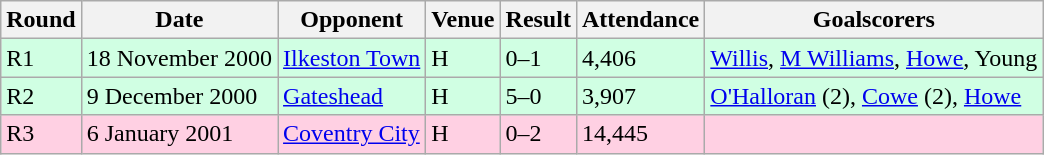<table class="wikitable">
<tr>
<th>Round</th>
<th>Date</th>
<th>Opponent</th>
<th>Venue</th>
<th>Result</th>
<th>Attendance</th>
<th>Goalscorers</th>
</tr>
<tr style="background-color: #d0ffe3;">
<td>R1</td>
<td>18 November 2000</td>
<td><a href='#'>Ilkeston Town</a></td>
<td>H</td>
<td>0–1</td>
<td>4,406</td>
<td><a href='#'>Willis</a>, <a href='#'>M Williams</a>, <a href='#'>Howe</a>, Young</td>
</tr>
<tr style="background-color: #d0ffe3;">
<td>R2</td>
<td>9 December 2000</td>
<td><a href='#'>Gateshead</a></td>
<td>H</td>
<td>5–0</td>
<td>3,907</td>
<td><a href='#'>O'Halloran</a> (2), <a href='#'>Cowe</a> (2), <a href='#'>Howe</a></td>
</tr>
<tr style="background-color: #ffd0e3;">
<td>R3</td>
<td>6 January 2001</td>
<td><a href='#'>Coventry City</a></td>
<td>H</td>
<td>0–2</td>
<td>14,445</td>
<td></td>
</tr>
</table>
